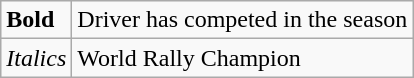<table class="wikitable">
<tr>
<td><strong>Bold</strong></td>
<td>Driver has competed in the  season</td>
</tr>
<tr>
<td><em>Italics</em></td>
<td>World Rally Champion</td>
</tr>
</table>
